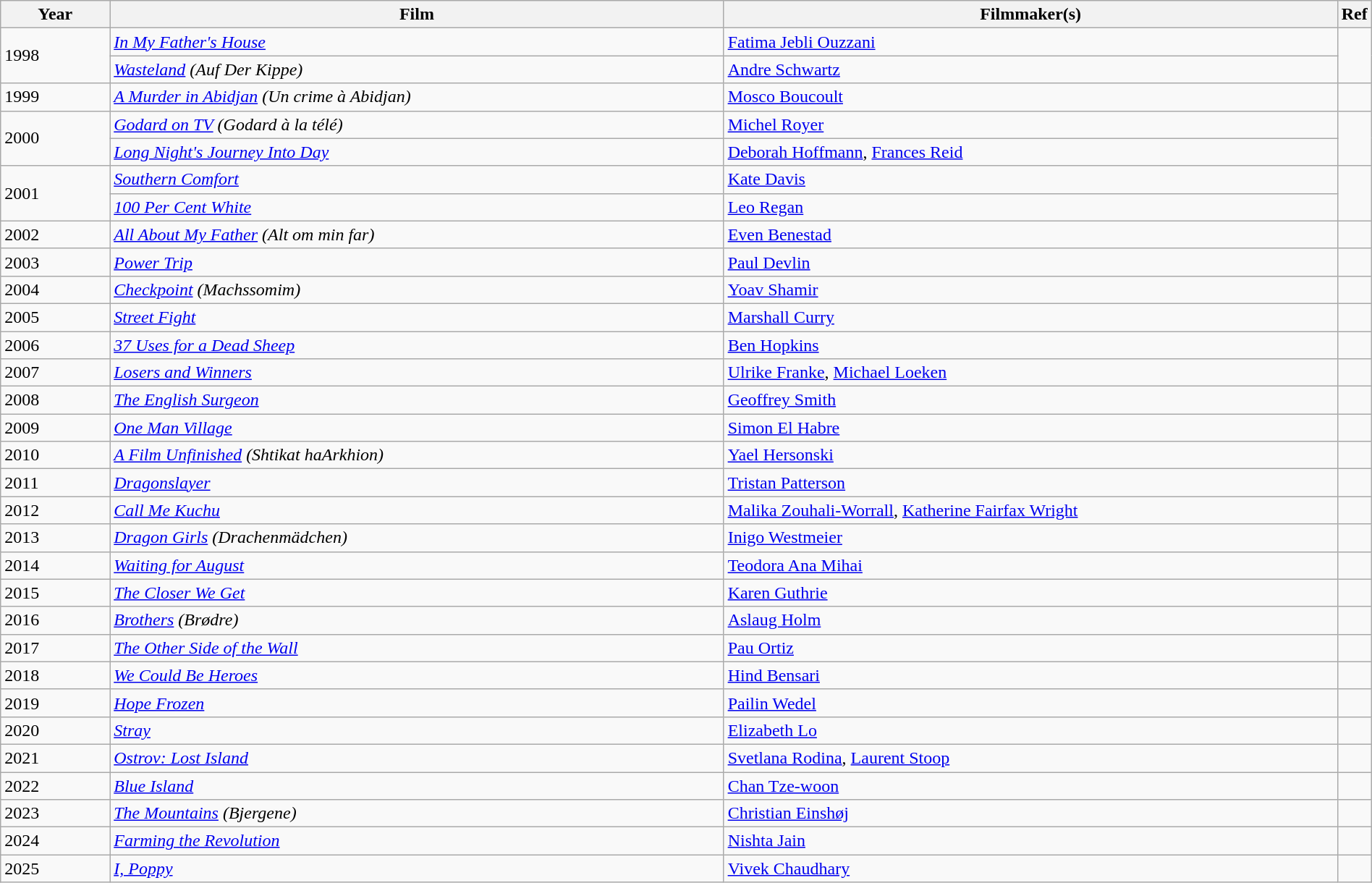<table class = "wikitable sortable" width=100%>
<tr>
<th style="width:8%;">Year</th>
<th style="width:45%;">Film</th>
<th style="width:45%;">Filmmaker(s)</th>
<th style="width:2%;">Ref</th>
</tr>
<tr>
<td rowspan=2>1998</td>
<td><em><a href='#'>In My Father's House</a></em></td>
<td><a href='#'>Fatima Jebli Ouzzani</a></td>
<td rowspan=2></td>
</tr>
<tr>
<td><em><a href='#'>Wasteland</a> (Auf Der Kippe)</em></td>
<td><a href='#'>Andre Schwartz</a></td>
</tr>
<tr>
<td>1999</td>
<td><em><a href='#'>A Murder in Abidjan</a> (Un crime à Abidjan)</em></td>
<td><a href='#'>Mosco Boucoult</a></td>
<td></td>
</tr>
<tr>
<td rowspan=2>2000</td>
<td><em><a href='#'>Godard on TV</a> (Godard à la télé)</em></td>
<td><a href='#'>Michel Royer</a></td>
<td rowspan=2></td>
</tr>
<tr>
<td><em><a href='#'>Long Night's Journey Into Day</a></em></td>
<td><a href='#'>Deborah Hoffmann</a>, <a href='#'>Frances Reid</a></td>
</tr>
<tr>
<td rowspan=2>2001</td>
<td><em><a href='#'>Southern Comfort</a></em> </td>
<td><a href='#'>Kate Davis</a></td>
<td rowspan=2></td>
</tr>
<tr>
<td><em><a href='#'>100 Per Cent White</a></em> </td>
<td><a href='#'>Leo Regan</a></td>
</tr>
<tr>
<td>2002</td>
<td><em><a href='#'>All About My Father</a> (Alt om min far)</em></td>
<td><a href='#'>Even Benestad</a></td>
<td></td>
</tr>
<tr>
<td>2003</td>
<td><em><a href='#'>Power Trip</a></em></td>
<td><a href='#'>Paul Devlin</a></td>
<td></td>
</tr>
<tr>
<td>2004</td>
<td><em><a href='#'>Checkpoint</a> (Machssomim)</em></td>
<td><a href='#'>Yoav Shamir</a></td>
<td></td>
</tr>
<tr>
<td>2005</td>
<td><em><a href='#'>Street Fight</a></em></td>
<td><a href='#'>Marshall Curry</a></td>
<td></td>
</tr>
<tr>
<td>2006</td>
<td><em><a href='#'>37 Uses for a Dead Sheep</a></em></td>
<td><a href='#'>Ben Hopkins</a></td>
<td></td>
</tr>
<tr>
<td>2007</td>
<td><em><a href='#'>Losers and Winners</a></em></td>
<td><a href='#'>Ulrike Franke</a>, <a href='#'>Michael Loeken</a></td>
<td></td>
</tr>
<tr>
<td>2008</td>
<td><em><a href='#'>The English Surgeon</a></em></td>
<td><a href='#'>Geoffrey Smith</a></td>
<td></td>
</tr>
<tr>
<td>2009</td>
<td><em><a href='#'>One Man Village</a></em></td>
<td><a href='#'>Simon El Habre</a></td>
<td></td>
</tr>
<tr>
<td>2010</td>
<td><em><a href='#'>A Film Unfinished</a> (Shtikat haArkhion)</em></td>
<td><a href='#'>Yael Hersonski</a></td>
<td></td>
</tr>
<tr>
<td>2011</td>
<td><em><a href='#'>Dragonslayer</a></em></td>
<td><a href='#'>Tristan Patterson</a></td>
<td></td>
</tr>
<tr>
<td>2012</td>
<td><em><a href='#'>Call Me Kuchu</a></em></td>
<td><a href='#'>Malika Zouhali-Worrall</a>, <a href='#'>Katherine Fairfax Wright</a></td>
<td></td>
</tr>
<tr>
<td>2013</td>
<td><em><a href='#'>Dragon Girls</a> (Drachenmädchen)</em></td>
<td><a href='#'>Inigo Westmeier</a></td>
<td></td>
</tr>
<tr>
<td>2014</td>
<td><em><a href='#'>Waiting for August</a></em></td>
<td><a href='#'>Teodora Ana Mihai</a></td>
<td></td>
</tr>
<tr>
<td>2015</td>
<td><em><a href='#'>The Closer We Get</a></em></td>
<td><a href='#'>Karen Guthrie</a></td>
<td></td>
</tr>
<tr>
<td>2016</td>
<td><em><a href='#'>Brothers</a> (Brødre)</em></td>
<td><a href='#'>Aslaug Holm</a></td>
<td></td>
</tr>
<tr>
<td>2017</td>
<td><em><a href='#'>The Other Side of the Wall</a></em></td>
<td><a href='#'>Pau Ortiz</a></td>
<td></td>
</tr>
<tr>
<td>2018</td>
<td><em><a href='#'>We Could Be Heroes</a></em></td>
<td><a href='#'>Hind Bensari</a></td>
<td></td>
</tr>
<tr>
<td>2019</td>
<td><em><a href='#'>Hope Frozen</a></em></td>
<td><a href='#'>Pailin Wedel</a></td>
<td></td>
</tr>
<tr>
<td>2020</td>
<td><em><a href='#'>Stray</a></em></td>
<td><a href='#'>Elizabeth Lo</a></td>
<td></td>
</tr>
<tr>
<td>2021</td>
<td><em><a href='#'>Ostrov: Lost Island</a></em></td>
<td><a href='#'>Svetlana Rodina</a>, <a href='#'>Laurent Stoop</a></td>
<td></td>
</tr>
<tr>
<td>2022</td>
<td><em><a href='#'>Blue Island</a></em></td>
<td><a href='#'>Chan Tze-woon</a></td>
<td></td>
</tr>
<tr>
<td>2023</td>
<td><em><a href='#'>The Mountains</a> (Bjergene)</em></td>
<td><a href='#'>Christian Einshøj</a></td>
<td></td>
</tr>
<tr>
<td>2024</td>
<td><em><a href='#'>Farming the Revolution</a></em></td>
<td><a href='#'>Nishta Jain</a></td>
<td></td>
</tr>
<tr>
<td>2025</td>
<td><em><a href='#'>I, Poppy</a></em></td>
<td><a href='#'>Vivek Chaudhary</a></td>
<td></td>
</tr>
</table>
